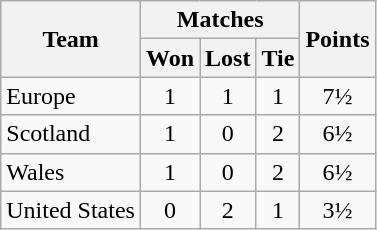<table class="wikitable" style="text-align:center">
<tr>
<th rowspan=2>Team</th>
<th colspan=3>Matches</th>
<th rowspan=2>Points</th>
</tr>
<tr>
<th>Won</th>
<th>Lost</th>
<th>Tie</th>
</tr>
<tr>
<td align=left> Europe</td>
<td>1</td>
<td>1</td>
<td>1</td>
<td>7½</td>
</tr>
<tr>
<td align=left> Scotland</td>
<td>1</td>
<td>0</td>
<td>2</td>
<td>6½</td>
</tr>
<tr>
<td align=left> Wales</td>
<td>1</td>
<td>0</td>
<td>2</td>
<td>6½</td>
</tr>
<tr>
<td align=left> United States</td>
<td>0</td>
<td>2</td>
<td>1</td>
<td>3½</td>
</tr>
</table>
